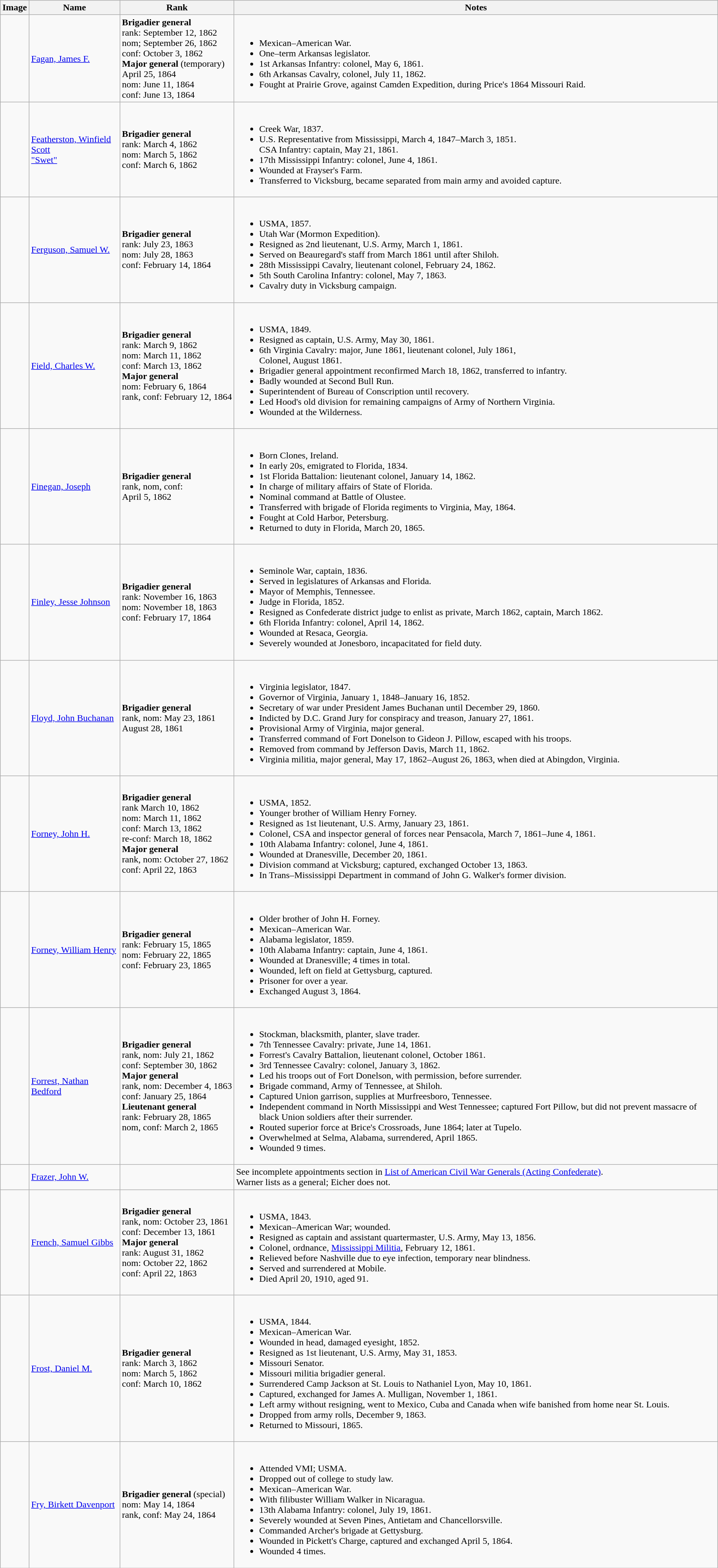<table class="wikitable sortable">
<tr>
<th class="unsortable">Image</th>
<th>Name</th>
<th>Rank</th>
<th class="unsortable">Notes</th>
</tr>
<tr>
<td></td>
<td><a href='#'>Fagan, James F.</a></td>
<td style=white-space:nowrap><strong>Brigadier general</strong><br>rank: September 12, 1862<br>nom; September 26, 1862<br>conf: October 3, 1862<br><strong>Major general</strong> (temporary)<br>April 25, 1864<br>nom: June 11, 1864<br>conf: June 13, 1864</td>
<td><br><ul><li>Mexican–American War.</li><li>One–term Arkansas legislator.</li><li>1st Arkansas Infantry: colonel, May 6, 1861.</li><li>6th Arkansas Cavalry, colonel, July 11, 1862.</li><li>Fought at Prairie Grove, against Camden Expedition, during Price's 1864 Missouri Raid.</li></ul></td>
</tr>
<tr>
<td></td>
<td><a href='#'>Featherston, Winfield Scott<br>"Swet"</a></td>
<td style=white-space:nowrap><strong>Brigadier general</strong><br>rank: March 4, 1862<br>nom: March 5, 1862<br>conf: March 6, 1862</td>
<td><br><ul><li>Creek War, 1837.</li><li>U.S. Representative from Mississippi, March 4, 1847–March 3, 1851.<br>CSA Infantry: captain, May 21, 1861.</li><li>17th Mississippi Infantry: colonel, June 4, 1861.</li><li>Wounded at Frayser's Farm.</li><li>Transferred to Vicksburg, became separated from main army and avoided capture.</li></ul></td>
</tr>
<tr>
<td></td>
<td><a href='#'>Ferguson, Samuel W.</a></td>
<td><strong>Brigadier general</strong><br>rank: July 23, 1863<br>nom: July 28, 1863<br>conf: February 14, 1864</td>
<td><br><ul><li>USMA, 1857.</li><li>Utah War (Mormon Expedition).</li><li>Resigned as 2nd lieutenant, U.S. Army, March 1, 1861.</li><li>Served on Beauregard's staff from March 1861 until after Shiloh.</li><li>28th Mississippi Cavalry, lieutenant colonel, February 24, 1862.</li><li>5th South Carolina Infantry: colonel, May 7, 1863.</li><li>Cavalry duty in Vicksburg campaign.</li></ul></td>
</tr>
<tr>
<td></td>
<td><a href='#'>Field, Charles W.</a></td>
<td style=white-space:nowrap><strong>Brigadier general</strong><br>rank: March 9, 1862<br>nom: March 11, 1862<br>conf: March 13, 1862<br><strong>Major general</strong><br>nom: February 6, 1864<br> rank, conf: February 12, 1864</td>
<td><br><ul><li>USMA, 1849.</li><li>Resigned as captain, U.S. Army, May 30, 1861.</li><li>6th Virginia Cavalry: major, June 1861, lieutenant colonel, July 1861,<br>Colonel, August 1861.</li><li>Brigadier general appointment reconfirmed March 18, 1862, transferred to infantry.</li><li>Badly wounded at Second Bull Run.</li><li>Superintendent of Bureau of Conscription until recovery.</li><li>Led Hood's old division for remaining campaigns of Army of Northern Virginia.</li><li>Wounded at the Wilderness.</li></ul></td>
</tr>
<tr>
<td></td>
<td><a href='#'>Finegan, Joseph</a></td>
<td><strong>Brigadier general</strong><br>rank, nom, conf:<br>April 5, 1862</td>
<td><br><ul><li>Born Clones, Ireland.</li><li>In early 20s, emigrated to Florida, 1834.</li><li>1st Florida Battalion: lieutenant colonel, January 14, 1862.</li><li>In charge of military affairs of State of Florida.</li><li>Nominal command at Battle of Olustee.</li><li>Transferred with brigade of Florida regiments to Virginia, May, 1864.</li><li>Fought at Cold Harbor, Petersburg.</li><li>Returned to duty in Florida, March 20, 1865.</li></ul></td>
</tr>
<tr>
<td></td>
<td><a href='#'>Finley, Jesse Johnson</a></td>
<td><strong>Brigadier general</strong><br>rank: November 16, 1863<br>nom: November 18, 1863<br>conf: February 17, 1864</td>
<td><br><ul><li>Seminole War, captain, 1836.</li><li>Served in legislatures of Arkansas and Florida.</li><li>Mayor of Memphis, Tennessee.</li><li>Judge in Florida, 1852.</li><li>Resigned as Confederate district judge to enlist as private, March 1862, captain, March 1862.</li><li>6th Florida Infantry: colonel, April 14, 1862.</li><li>Wounded at Resaca, Georgia.</li><li>Severely wounded at Jonesboro, incapacitated for field duty.</li></ul></td>
</tr>
<tr>
<td></td>
<td><a href='#'>Floyd, John Buchanan</a></td>
<td><strong>Brigadier general</strong><br>rank, nom: May 23, 1861<br>August 28, 1861</td>
<td><br><ul><li>Virginia legislator, 1847.</li><li>Governor of Virginia, January 1, 1848–January 16, 1852.</li><li>Secretary of war under President James Buchanan until December 29, 1860.</li><li>Indicted by D.C. Grand Jury for conspiracy and treason, January 27, 1861.</li><li>Provisional Army of Virginia, major general.</li><li>Transferred command of Fort Donelson to Gideon J. Pillow, escaped with his troops.</li><li>Removed from command by Jefferson Davis, March 11, 1862.</li><li>Virginia militia, major general, May 17, 1862–August 26, 1863, when died at Abingdon, Virginia.</li></ul></td>
</tr>
<tr>
<td></td>
<td><a href='#'>Forney, John H.</a></td>
<td style=white-space:nowrap><strong>Brigadier general</strong><br>rank March 10, 1862<br>nom: March 11, 1862<br>conf: March 13, 1862<br>re-conf: March 18, 1862<br><strong>Major general</strong><br>rank, nom: October 27, 1862<br>conf: April 22, 1863</td>
<td><br><ul><li>USMA, 1852.</li><li>Younger brother of William Henry Forney.</li><li>Resigned as 1st lieutenant, U.S. Army, January 23, 1861.</li><li>Colonel, CSA and inspector general of forces near Pensacola, March 7, 1861–June 4, 1861.</li><li>10th Alabama Infantry: colonel, June 4, 1861.</li><li>Wounded at Dranesville, December 20, 1861.</li><li>Division command at Vicksburg; captured, exchanged October 13, 1863.</li><li>In Trans–Mississippi Department in command of John G. Walker's former division.</li></ul></td>
</tr>
<tr>
<td></td>
<td><a href='#'>Forney, William Henry</a></td>
<td><strong>Brigadier general</strong><br>rank: February 15, 1865<br>nom: February 22, 1865<br>conf: February 23, 1865</td>
<td><br><ul><li>Older brother of John H. Forney.</li><li>Mexican–American War.</li><li>Alabama legislator, 1859.</li><li>10th Alabama Infantry: captain, June 4, 1861.</li><li>Wounded at Dranesville; 4 times in total.</li><li>Wounded, left on field at Gettysburg, captured.</li><li>Prisoner for over a year.</li><li>Exchanged August 3, 1864.</li></ul></td>
</tr>
<tr>
<td></td>
<td><a href='#'>Forrest, Nathan Bedford</a></td>
<td style=white-space:nowrap><strong>Brigadier general</strong><br>rank, nom: July 21, 1862<br>conf: September 30, 1862<br><strong>Major general</strong><br>rank, nom: December 4, 1863<br>conf: January 25, 1864<br><strong>Lieutenant general</strong><br>rank: February 28, 1865<br>nom, conf: March 2, 1865</td>
<td><br><ul><li>Stockman, blacksmith, planter, slave trader.</li><li>7th Tennessee Cavalry: private, June 14, 1861.</li><li>Forrest's Cavalry Battalion, lieutenant colonel, October 1861.</li><li>3rd Tennessee Cavalry: colonel, January 3, 1862.</li><li>Led his troops out of Fort Donelson, with permission, before surrender.</li><li>Brigade command, Army of Tennessee, at Shiloh.</li><li>Captured Union garrison, supplies at Murfreesboro, Tennessee.</li><li>Independent command in North Mississippi and West Tennessee; captured Fort Pillow, but did not prevent massacre of black Union soldiers after their surrender.</li><li>Routed superior force at Brice's Crossroads, June 1864; later at Tupelo.</li><li>Overwhelmed at Selma, Alabama, surrendered, April 1865.</li><li>Wounded 9 times.</li></ul></td>
</tr>
<tr>
<td></td>
<td><a href='#'>Frazer, John W.</a></td>
<td></td>
<td>See incomplete appointments section in <a href='#'>List of American Civil War Generals (Acting Confederate)</a>.<br>Warner lists as a general; Eicher does not.</td>
</tr>
<tr>
<td></td>
<td><a href='#'>French, Samuel Gibbs</a></td>
<td style=white-space:nowrap><strong>Brigadier general</strong><br>rank, nom: October 23, 1861<br>conf: December 13, 1861<br><strong>Major general</strong><br>rank: August 31, 1862<br>nom: October 22, 1862<br>conf: April 22, 1863</td>
<td><br><ul><li>USMA, 1843.</li><li>Mexican–American War; wounded.</li><li>Resigned as captain and assistant quartermaster, U.S. Army, May 13, 1856.</li><li>Colonel, ordnance, <a href='#'>Mississippi Militia</a>, February 12, 1861.</li><li>Relieved before Nashville due to eye infection, temporary near blindness.</li><li>Served and surrendered at Mobile.</li><li>Died April 20, 1910, aged 91.</li></ul></td>
</tr>
<tr>
<td></td>
<td><a href='#'>Frost, Daniel M.</a></td>
<td><strong>Brigadier general</strong><br>rank: March 3, 1862<br>nom: March 5, 1862<br>conf: March 10, 1862</td>
<td><br><ul><li>USMA, 1844.</li><li>Mexican–American War.</li><li>Wounded in head, damaged eyesight, 1852.</li><li>Resigned as 1st lieutenant, U.S. Army, May 31, 1853.</li><li>Missouri Senator.</li><li>Missouri militia brigadier general.</li><li>Surrendered Camp Jackson at St. Louis to Nathaniel Lyon, May 10, 1861.</li><li>Captured, exchanged for James A. Mulligan, November 1, 1861.</li><li>Left army without resigning, went to Mexico, Cuba and Canada when wife banished from home near St. Louis.</li><li>Dropped from army rolls, December 9, 1863.</li><li>Returned to Missouri, 1865.</li></ul></td>
</tr>
<tr>
<td></td>
<td><a href='#'>Fry, Birkett Davenport</a></td>
<td><strong>Brigadier general</strong> (special)<br>nom: May 14, 1864<br>rank, conf: May 24, 1864</td>
<td><br><ul><li>Attended VMI; USMA.</li><li>Dropped out of college to study law.</li><li>Mexican–American War.</li><li>With filibuster William Walker in Nicaragua.</li><li>13th Alabama Infantry: colonel, July 19, 1861.</li><li>Severely wounded at Seven Pines, Antietam and Chancellorsville.</li><li>Commanded Archer's brigade at Gettysburg.</li><li>Wounded in Pickett's Charge, captured and exchanged April 5, 1864.</li><li>Wounded 4 times.</li></ul></td>
</tr>
</table>
